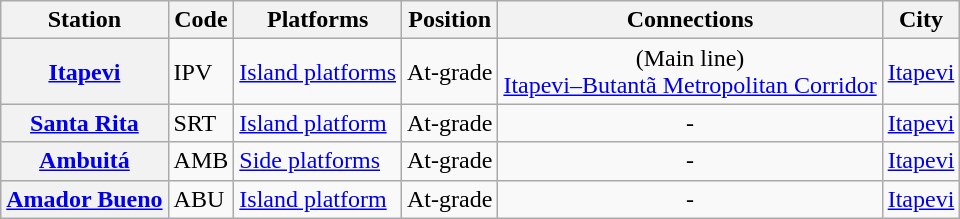<table class="wikitable plainrowheaders">
<tr>
<th>Station</th>
<th>Code</th>
<th>Platforms</th>
<th>Position</th>
<th>Connections</th>
<th>City</th>
</tr>
<tr>
<th scope="row"><a href='#'>Itapevi</a></th>
<td>IPV</td>
<td><a href='#'>Island platforms</a></td>
<td>At-grade</td>
<td style="text-align: center;">  (Main line)<br> <a href='#'>Itapevi–Butantã Metropolitan Corridor</a></td>
<td><a href='#'>Itapevi</a></td>
</tr>
<tr>
<th scope="row"><a href='#'>Santa Rita</a></th>
<td>SRT</td>
<td><a href='#'>Island platform</a></td>
<td>At-grade</td>
<td style="text-align: center;">-</td>
<td><a href='#'>Itapevi</a></td>
</tr>
<tr>
<th scope="row"><a href='#'>Ambuitá</a></th>
<td>AMB</td>
<td><a href='#'>Side platforms</a></td>
<td>At-grade</td>
<td style="text-align: center;">-</td>
<td><a href='#'>Itapevi</a></td>
</tr>
<tr>
<th scope="row"><a href='#'>Amador Bueno</a></th>
<td>ABU</td>
<td><a href='#'>Island platform</a></td>
<td>At-grade</td>
<td style="text-align: center;">-</td>
<td><a href='#'>Itapevi</a></td>
</tr>
</table>
